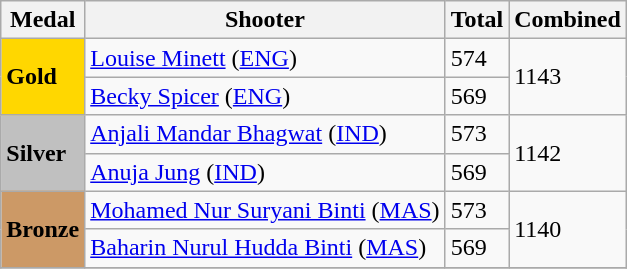<table class="wikitable">
<tr>
<th>Medal</th>
<th>Shooter</th>
<th>Total</th>
<th>Combined</th>
</tr>
<tr>
<td rowspan="2" bgcolor="gold"><strong>Gold</strong></td>
<td> <a href='#'>Louise Minett</a> (<a href='#'>ENG</a>)</td>
<td>574</td>
<td rowspan="2">1143</td>
</tr>
<tr>
<td> <a href='#'>Becky Spicer</a> (<a href='#'>ENG</a>)</td>
<td>569</td>
</tr>
<tr>
<td rowspan="2" bgcolor="silver"><strong>Silver</strong></td>
<td> <a href='#'>Anjali Mandar Bhagwat</a> (<a href='#'>IND</a>)</td>
<td>573</td>
<td rowspan="2">1142</td>
</tr>
<tr>
<td> <a href='#'>Anuja Jung</a> (<a href='#'>IND</a>)</td>
<td>569</td>
</tr>
<tr>
<td rowspan="2" bgcolor="cc9966"><strong>Bronze</strong></td>
<td> <a href='#'>Mohamed Nur Suryani Binti</a> (<a href='#'>MAS</a>)</td>
<td>573</td>
<td rowspan="2">1140</td>
</tr>
<tr>
<td> <a href='#'>Baharin Nurul Hudda Binti</a> (<a href='#'>MAS</a>)</td>
<td>569</td>
</tr>
<tr>
</tr>
</table>
